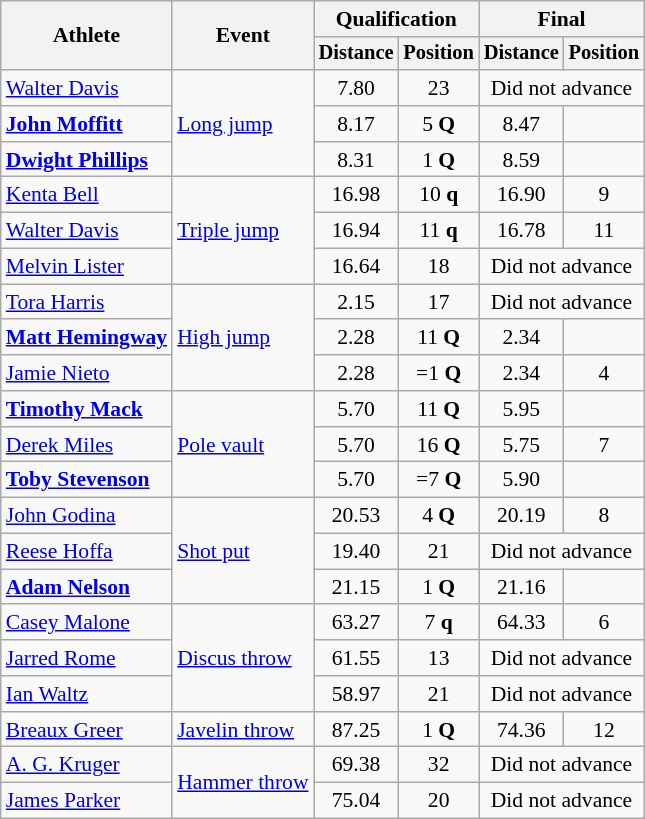<table class=wikitable style=font-size:90%;text-align:center>
<tr>
<th rowspan=2>Athlete</th>
<th rowspan=2>Event</th>
<th colspan=2>Qualification</th>
<th colspan=2>Final</th>
</tr>
<tr style=font-size:95%>
<th>Distance</th>
<th>Position</th>
<th>Distance</th>
<th>Position</th>
</tr>
<tr>
<td align=left><a href='#'>Walter Davis</a></td>
<td align=left rowspan=3><a href='#'>Long jump</a></td>
<td>7.80</td>
<td>23</td>
<td colspan=2>Did not advance</td>
</tr>
<tr>
<td align=left><strong><a href='#'>John Moffitt</a></strong></td>
<td>8.17</td>
<td>5 <strong>Q</strong></td>
<td>8.47</td>
<td></td>
</tr>
<tr>
<td align=left><strong><a href='#'>Dwight Phillips</a></strong></td>
<td>8.31</td>
<td>1 <strong>Q</strong></td>
<td>8.59</td>
<td></td>
</tr>
<tr>
<td align=left><a href='#'>Kenta Bell</a></td>
<td align=left rowspan=3><a href='#'>Triple jump</a></td>
<td>16.98</td>
<td>10 <strong>q</strong></td>
<td>16.90</td>
<td>9</td>
</tr>
<tr>
<td align=left><a href='#'>Walter Davis</a></td>
<td>16.94</td>
<td>11 <strong>q</strong></td>
<td>16.78</td>
<td>11</td>
</tr>
<tr>
<td align=left><a href='#'>Melvin Lister</a></td>
<td>16.64</td>
<td>18</td>
<td colspan=2>Did not advance</td>
</tr>
<tr>
<td align=left><a href='#'>Tora Harris</a></td>
<td align=left rowspan=3><a href='#'>High jump</a></td>
<td>2.15</td>
<td>17</td>
<td colspan=2>Did not advance</td>
</tr>
<tr>
<td align=left><strong><a href='#'>Matt Hemingway</a></strong></td>
<td>2.28</td>
<td>11 <strong>Q</strong></td>
<td>2.34</td>
<td></td>
</tr>
<tr>
<td align=left><a href='#'>Jamie Nieto</a></td>
<td>2.28</td>
<td>=1 <strong>Q</strong></td>
<td>2.34</td>
<td>4</td>
</tr>
<tr>
<td align=left><strong><a href='#'>Timothy Mack</a></strong></td>
<td align=left rowspan=3><a href='#'>Pole vault</a></td>
<td>5.70</td>
<td>11 <strong>Q</strong></td>
<td>5.95 </td>
<td></td>
</tr>
<tr>
<td align=left><a href='#'>Derek Miles</a></td>
<td>5.70</td>
<td>16 <strong>Q</strong></td>
<td>5.75</td>
<td>7</td>
</tr>
<tr>
<td align=left><strong><a href='#'>Toby Stevenson</a></strong></td>
<td>5.70</td>
<td>=7 <strong>Q</strong></td>
<td>5.90</td>
<td></td>
</tr>
<tr>
<td align=left><a href='#'>John Godina</a></td>
<td align=left rowspan=3><a href='#'>Shot put</a></td>
<td>20.53</td>
<td>4 <strong>Q</strong></td>
<td>20.19</td>
<td>8</td>
</tr>
<tr>
<td align=left><a href='#'>Reese Hoffa</a></td>
<td>19.40</td>
<td>21</td>
<td colspan=2>Did not advance</td>
</tr>
<tr>
<td align=left><strong><a href='#'>Adam Nelson</a></strong></td>
<td>21.15</td>
<td>1 <strong>Q</strong></td>
<td>21.16</td>
<td></td>
</tr>
<tr>
<td align=left><a href='#'>Casey Malone</a></td>
<td align=left rowspan=3><a href='#'>Discus throw</a></td>
<td>63.27</td>
<td>7 <strong>q</strong></td>
<td>64.33</td>
<td>6</td>
</tr>
<tr>
<td align=left><a href='#'>Jarred Rome</a></td>
<td>61.55</td>
<td>13</td>
<td colspan=2>Did not advance</td>
</tr>
<tr>
<td align=left><a href='#'>Ian Waltz</a></td>
<td>58.97</td>
<td>21</td>
<td colspan=2>Did not advance</td>
</tr>
<tr>
<td align=left><a href='#'>Breaux Greer</a></td>
<td align=left><a href='#'>Javelin throw</a></td>
<td>87.25</td>
<td>1 <strong>Q</strong></td>
<td>74.36</td>
<td>12</td>
</tr>
<tr>
<td align=left><a href='#'>A. G. Kruger</a></td>
<td align=left rowspan=2><a href='#'>Hammer throw</a></td>
<td>69.38</td>
<td>32</td>
<td colspan=2>Did not advance</td>
</tr>
<tr>
<td align=left><a href='#'>James Parker</a></td>
<td>75.04</td>
<td>20</td>
<td colspan=2>Did not advance</td>
</tr>
</table>
